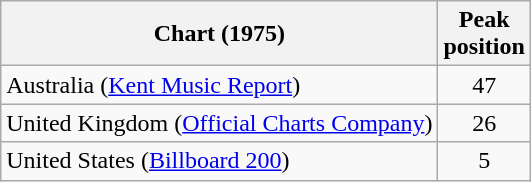<table class="wikitable">
<tr>
<th>Chart (1975)</th>
<th>Peak<br> position</th>
</tr>
<tr>
<td>Australia (<a href='#'>Kent Music Report</a>)</td>
<td align="center">47</td>
</tr>
<tr>
<td>United Kingdom (<a href='#'>Official Charts Company</a>)</td>
<td align="center">26</td>
</tr>
<tr>
<td>United States (<a href='#'>Billboard 200</a>)</td>
<td align="center">5</td>
</tr>
</table>
